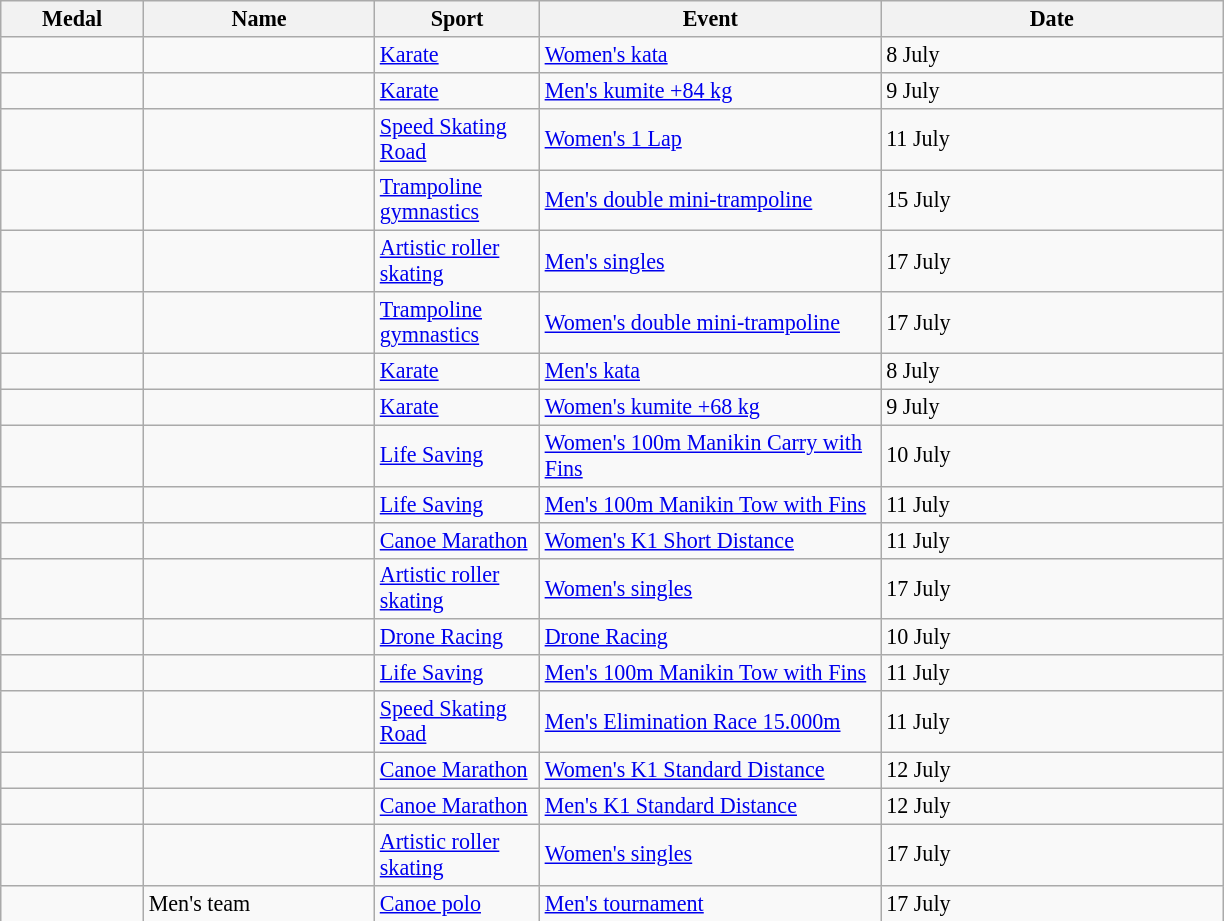<table class="wikitable sortable" style="font-size:92%">
<tr>
<th style="width:6em">Medal</th>
<th style="width:10em">Name</th>
<th style="width:7em">Sport</th>
<th style="width:15em">Event</th>
<th style="width:15em">Date</th>
</tr>
<tr>
<td></td>
<td></td>
<td><a href='#'>Karate</a></td>
<td><a href='#'>Women's kata</a></td>
<td>8 July</td>
</tr>
<tr>
<td></td>
<td></td>
<td><a href='#'>Karate</a></td>
<td><a href='#'>Men's kumite +84 kg</a></td>
<td>9 July</td>
</tr>
<tr>
<td></td>
<td></td>
<td><a href='#'>Speed Skating Road</a></td>
<td><a href='#'>Women's 1 Lap</a></td>
<td>11 July</td>
</tr>
<tr>
<td></td>
<td></td>
<td><a href='#'>Trampoline gymnastics</a></td>
<td><a href='#'>Men's double mini-trampoline</a></td>
<td>15 July</td>
</tr>
<tr>
<td></td>
<td></td>
<td><a href='#'>Artistic roller skating</a></td>
<td><a href='#'>Men's singles</a></td>
<td>17 July</td>
</tr>
<tr>
<td></td>
<td></td>
<td><a href='#'>Trampoline gymnastics</a></td>
<td><a href='#'>Women's double mini-trampoline</a></td>
<td>17 July</td>
</tr>
<tr>
<td></td>
<td></td>
<td><a href='#'>Karate</a></td>
<td><a href='#'>Men's kata</a></td>
<td>8 July</td>
</tr>
<tr>
<td></td>
<td></td>
<td><a href='#'>Karate</a></td>
<td><a href='#'>Women's kumite +68 kg</a></td>
<td>9 July</td>
</tr>
<tr>
<td></td>
<td></td>
<td><a href='#'>Life Saving</a></td>
<td><a href='#'>Women's 100m Manikin Carry with Fins</a></td>
<td>10 July</td>
</tr>
<tr>
<td></td>
<td></td>
<td><a href='#'>Life Saving</a></td>
<td><a href='#'>Men's 100m Manikin Tow with Fins</a></td>
<td>11 July</td>
</tr>
<tr>
<td></td>
<td></td>
<td><a href='#'>Canoe Marathon</a></td>
<td><a href='#'>Women's K1 Short Distance</a></td>
<td>11 July</td>
</tr>
<tr>
<td></td>
<td></td>
<td><a href='#'>Artistic roller skating</a></td>
<td><a href='#'>Women's singles</a></td>
<td>17 July</td>
</tr>
<tr>
<td></td>
<td></td>
<td><a href='#'>Drone Racing</a></td>
<td><a href='#'>Drone Racing</a></td>
<td>10 July</td>
</tr>
<tr>
<td></td>
<td></td>
<td><a href='#'>Life Saving</a></td>
<td><a href='#'>Men's 100m Manikin Tow with Fins</a></td>
<td>11 July</td>
</tr>
<tr>
<td></td>
<td></td>
<td><a href='#'>Speed Skating Road</a></td>
<td><a href='#'>Men's Elimination Race 15.000m</a></td>
<td>11 July</td>
</tr>
<tr>
<td></td>
<td></td>
<td><a href='#'>Canoe Marathon</a></td>
<td><a href='#'>Women's K1 Standard Distance</a></td>
<td>12 July</td>
</tr>
<tr>
<td></td>
<td></td>
<td><a href='#'>Canoe Marathon</a></td>
<td><a href='#'>Men's K1 Standard Distance</a></td>
<td>12 July</td>
</tr>
<tr>
<td></td>
<td></td>
<td><a href='#'>Artistic roller skating</a></td>
<td><a href='#'>Women's singles</a></td>
<td>17 July</td>
</tr>
<tr>
<td></td>
<td>Men's team</td>
<td><a href='#'>Canoe polo</a></td>
<td><a href='#'>Men's tournament</a></td>
<td>17 July</td>
</tr>
</table>
